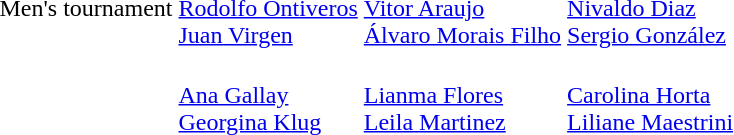<table>
<tr>
<td>Men's tournament <br></td>
<td><br><a href='#'>Rodolfo Ontiveros</a> <br> <a href='#'>Juan Virgen</a></td>
<td><br><a href='#'>Vitor Araujo</a>  <br> <a href='#'>Álvaro Morais Filho</a></td>
<td><br><a href='#'>Nivaldo Diaz</a> <br> <a href='#'>Sergio González</a></td>
</tr>
<tr>
<td><br></td>
<td><br> <a href='#'>Ana Gallay</a> <br> <a href='#'>Georgina Klug</a></td>
<td><br><a href='#'>Lianma Flores</a> <br><a href='#'>Leila Martinez</a></td>
<td><br><a href='#'>Carolina Horta</a>  <br> <a href='#'>Liliane Maestrini</a></td>
</tr>
</table>
